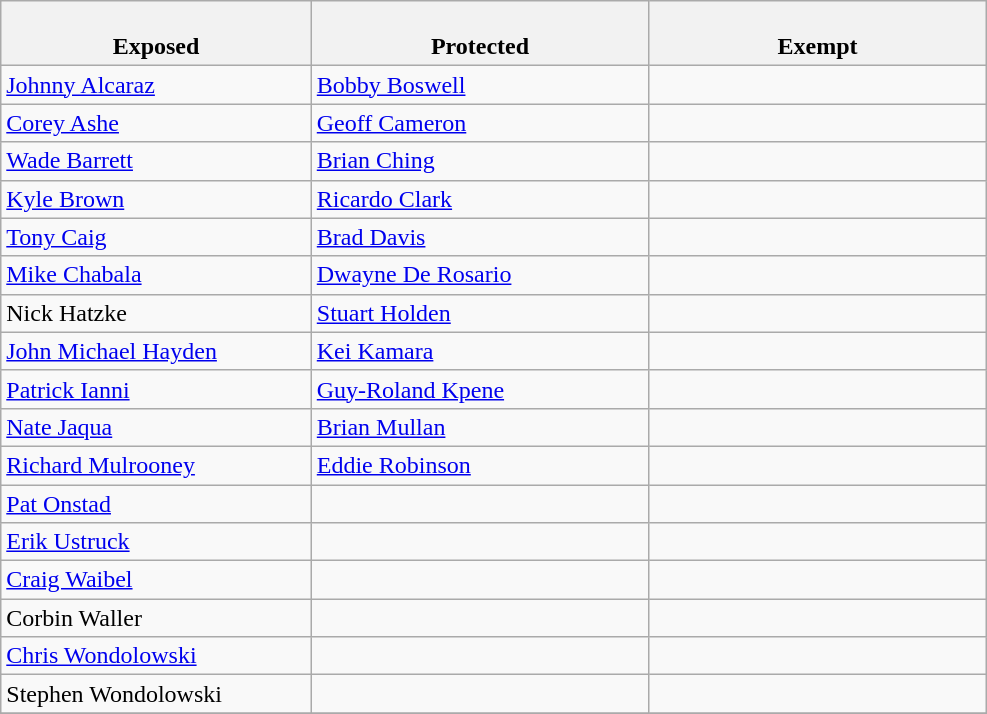<table class="wikitable">
<tr>
<th style="width:23%"><br>Exposed</th>
<th style="width:25%"><br>Protected</th>
<th style="width:25%"><br>Exempt</th>
</tr>
<tr>
<td><a href='#'>Johnny Alcaraz</a></td>
<td><a href='#'>Bobby Boswell</a></td>
<td></td>
</tr>
<tr>
<td><a href='#'>Corey Ashe</a></td>
<td><a href='#'>Geoff Cameron</a></td>
<td></td>
</tr>
<tr>
<td><a href='#'>Wade Barrett</a></td>
<td><a href='#'>Brian Ching</a></td>
<td></td>
</tr>
<tr>
<td><a href='#'>Kyle Brown</a></td>
<td><a href='#'>Ricardo Clark</a></td>
<td></td>
</tr>
<tr>
<td><a href='#'>Tony Caig</a></td>
<td><a href='#'>Brad Davis</a></td>
<td></td>
</tr>
<tr>
<td><a href='#'>Mike Chabala</a></td>
<td><a href='#'>Dwayne De Rosario</a></td>
<td></td>
</tr>
<tr>
<td>Nick Hatzke</td>
<td><a href='#'>Stuart Holden</a></td>
<td></td>
</tr>
<tr>
<td><a href='#'>John Michael Hayden</a></td>
<td><a href='#'>Kei Kamara</a></td>
<td></td>
</tr>
<tr>
<td><a href='#'>Patrick Ianni</a></td>
<td><a href='#'>Guy-Roland Kpene</a></td>
<td></td>
</tr>
<tr>
<td><a href='#'>Nate Jaqua</a></td>
<td><a href='#'>Brian Mullan</a></td>
<td></td>
</tr>
<tr>
<td><a href='#'>Richard Mulrooney</a></td>
<td><a href='#'>Eddie Robinson</a></td>
<td></td>
</tr>
<tr>
<td><a href='#'>Pat Onstad</a></td>
<td></td>
<td></td>
</tr>
<tr>
<td><a href='#'>Erik Ustruck</a></td>
<td></td>
<td></td>
</tr>
<tr>
<td><a href='#'>Craig Waibel</a></td>
<td></td>
<td></td>
</tr>
<tr>
<td>Corbin Waller</td>
<td></td>
<td></td>
</tr>
<tr>
<td><a href='#'>Chris Wondolowski</a></td>
<td></td>
<td></td>
</tr>
<tr>
<td>Stephen Wondolowski</td>
<td></td>
<td></td>
</tr>
<tr>
</tr>
</table>
